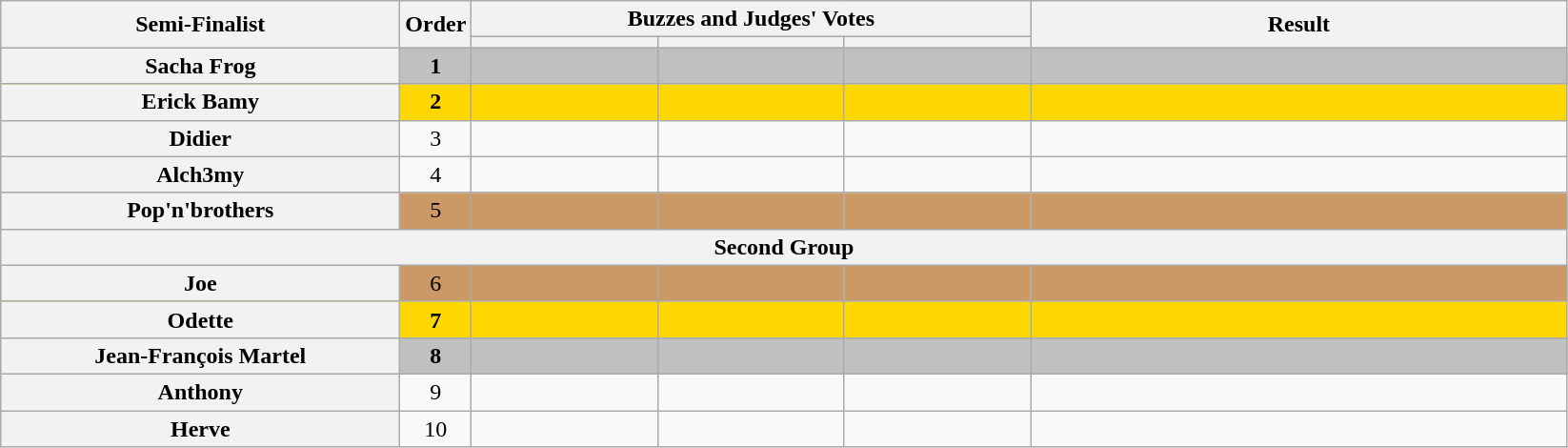<table class="wikitable plainrowheaders sortable" style="text-align:center;">
<tr>
<th scope="col" rowspan=2 class="unsortable" style="width:17em;">Semi-Finalist</th>
<th scope="col" rowspan=2 style="width:1em;">Order</th>
<th scope="col" colspan=3 class="unsortable" style="width:24em;">Buzzes and Judges' Votes</th>
<th scope="col" rowspan=2 style="width:23em;">Result</th>
</tr>
<tr>
<th scope="col" class="unsortable" style="width:6em;"></th>
<th scope="col" class="unsortable" style="width:6em;"></th>
<th scope="col" class="unsortable" style="width:6em;"></th>
</tr>
<tr bgcolor=silver>
<th scope="row"><strong>Sacha Frog</strong></th>
<td><strong>1</strong></td>
<td style="text-align:center;"></td>
<td style="text-align:center;"></td>
<td style="text-align:center;"></td>
<td><strong></strong></td>
</tr>
<tr bgcolor=gold>
<th scope="row"><strong>Erick Bamy</strong></th>
<td><strong>2</strong></td>
<td style="text-align:center;"></td>
<td style="text-align:center;"></td>
<td style="text-align:center;"></td>
<td><strong></strong></td>
</tr>
<tr>
<th scope="row">Didier</th>
<td>3</td>
<td style="text-align:center;"></td>
<td style="text-align:center;"></td>
<td style="text-align:center;"></td>
<td></td>
</tr>
<tr>
<th scope="row">Alch3my</th>
<td>4</td>
<td style="text-align:center;"></td>
<td style="text-align:center;"></td>
<td style="text-align:center;"></td>
<td></td>
</tr>
<tr bgcolor=#c96>
<th scope="row">Pop'n'brothers</th>
<td>5</td>
<td style="text-align:center;"></td>
<td style="text-align:center;"></td>
<td style="text-align:center;"></td>
<td><strong></strong></td>
</tr>
<tr>
<th colspan="6">Second Group</th>
</tr>
<tr bgcolor=#c96>
<th scope="row">Joe</th>
<td>6</td>
<td style="text-align:center;"></td>
<td style="text-align:center;"></td>
<td style="text-align:center;"></td>
<td><strong></strong></td>
</tr>
<tr bgcolor=gold>
<th scope="row"><strong>Odette</strong></th>
<td><strong>7</strong></td>
<td style="text-align:center;"></td>
<td style="text-align:center;"></td>
<td style="text-align:center;"></td>
<td><strong></strong></td>
</tr>
<tr bgcolor=silver>
<th scope="row"><strong>Jean-François Martel</strong></th>
<td><strong>8</strong></td>
<td style="text-align:center;"></td>
<td style="text-align:center;"></td>
<td style="text-align:center;"></td>
<td><strong></strong></td>
</tr>
<tr>
<th scope="row">Anthony</th>
<td>9</td>
<td style="text-align:center;"></td>
<td style="text-align:center;"></td>
<td style="text-align:center;"></td>
<td></td>
</tr>
<tr>
<th scope="row">Herve</th>
<td>10</td>
<td style="text-align:center;"></td>
<td style="text-align:center;"></td>
<td style="text-align:center;"></td>
<td></td>
</tr>
</table>
